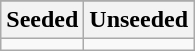<table class="wikitable">
<tr>
</tr>
<tr>
<th>Seeded</th>
<th>Unseeded</th>
</tr>
<tr>
<td valign=top></td>
<td valign=top></td>
</tr>
</table>
